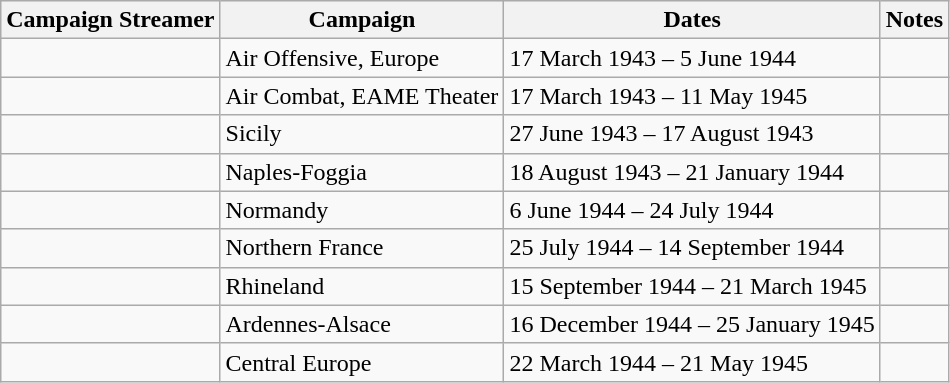<table class="wikitable">
<tr style="background:#efefef;">
<th>Campaign Streamer</th>
<th>Campaign</th>
<th>Dates</th>
<th>Notes</th>
</tr>
<tr>
<td></td>
<td>Air Offensive, Europe</td>
<td>17 March 1943 – 5 June 1944</td>
<td></td>
</tr>
<tr>
<td></td>
<td>Air Combat, EAME Theater</td>
<td>17 March 1943 – 11 May 1945</td>
<td></td>
</tr>
<tr>
<td></td>
<td>Sicily</td>
<td>27 June 1943 – 17 August 1943</td>
<td></td>
</tr>
<tr>
<td></td>
<td>Naples-Foggia</td>
<td>18 August 1943 – 21 January 1944</td>
<td></td>
</tr>
<tr>
<td></td>
<td>Normandy</td>
<td>6 June 1944 – 24 July 1944</td>
<td></td>
</tr>
<tr>
<td></td>
<td>Northern France</td>
<td>25 July 1944 – 14 September 1944</td>
<td></td>
</tr>
<tr>
<td></td>
<td>Rhineland</td>
<td>15 September 1944 – 21 March 1945</td>
<td></td>
</tr>
<tr>
<td></td>
<td>Ardennes-Alsace</td>
<td>16 December 1944 – 25 January 1945</td>
<td></td>
</tr>
<tr>
<td></td>
<td>Central Europe</td>
<td>22 March 1944 – 21 May 1945</td>
<td></td>
</tr>
</table>
